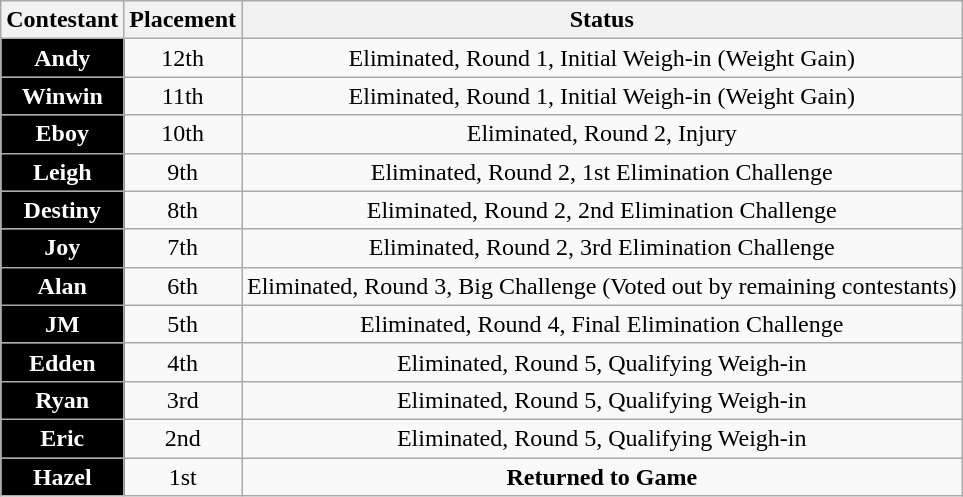<table class="wikitable" style="text-align:center" align="center">
<tr>
<th>Contestant</th>
<th>Placement</th>
<th>Status</th>
</tr>
<tr>
<td style="background:black; color:white;"><strong>Andy</strong></td>
<td>12th</td>
<td>Eliminated, Round 1, Initial Weigh-in (Weight Gain)</td>
</tr>
<tr>
<td style="background:black; color:white;"><strong>Winwin</strong></td>
<td>11th</td>
<td>Eliminated, Round 1, Initial Weigh-in (Weight Gain)</td>
</tr>
<tr>
<td style="background:black; color:white;"><strong>Eboy</strong></td>
<td>10th</td>
<td>Eliminated, Round 2, Injury</td>
</tr>
<tr>
<td style="background:black; color:white;"><strong>Leigh</strong></td>
<td>9th</td>
<td>Eliminated, Round 2, 1st Elimination Challenge</td>
</tr>
<tr>
<td style="background:black; color:white;"><strong>Destiny</strong></td>
<td>8th</td>
<td>Eliminated, Round 2, 2nd Elimination Challenge</td>
</tr>
<tr>
<td style="background:black; color:white;"><strong>Joy</strong></td>
<td>7th</td>
<td>Eliminated, Round 2, 3rd Elimination Challenge</td>
</tr>
<tr>
<td style="background:black; color:white;"><strong>Alan</strong></td>
<td>6th</td>
<td>Eliminated, Round 3, Big Challenge (Voted out by remaining contestants)</td>
</tr>
<tr>
<td style="background:black; color:white;"><strong>JM</strong></td>
<td>5th</td>
<td>Eliminated, Round 4, Final Elimination Challenge</td>
</tr>
<tr>
<td style="background:black; color:white;"><strong>Edden</strong></td>
<td>4th</td>
<td>Eliminated, Round 5, Qualifying Weigh-in</td>
</tr>
<tr>
<td style="background:black; color:white;"><strong>Ryan</strong></td>
<td>3rd</td>
<td>Eliminated, Round 5, Qualifying Weigh-in</td>
</tr>
<tr>
<td style="background:black; color:white;"><strong>Eric</strong></td>
<td>2nd</td>
<td>Eliminated, Round 5, Qualifying Weigh-in</td>
</tr>
<tr>
<td style="background:black; color:white;"><strong>Hazel</strong></td>
<td>1st</td>
<td><strong>Returned to Game</strong></td>
</tr>
</table>
